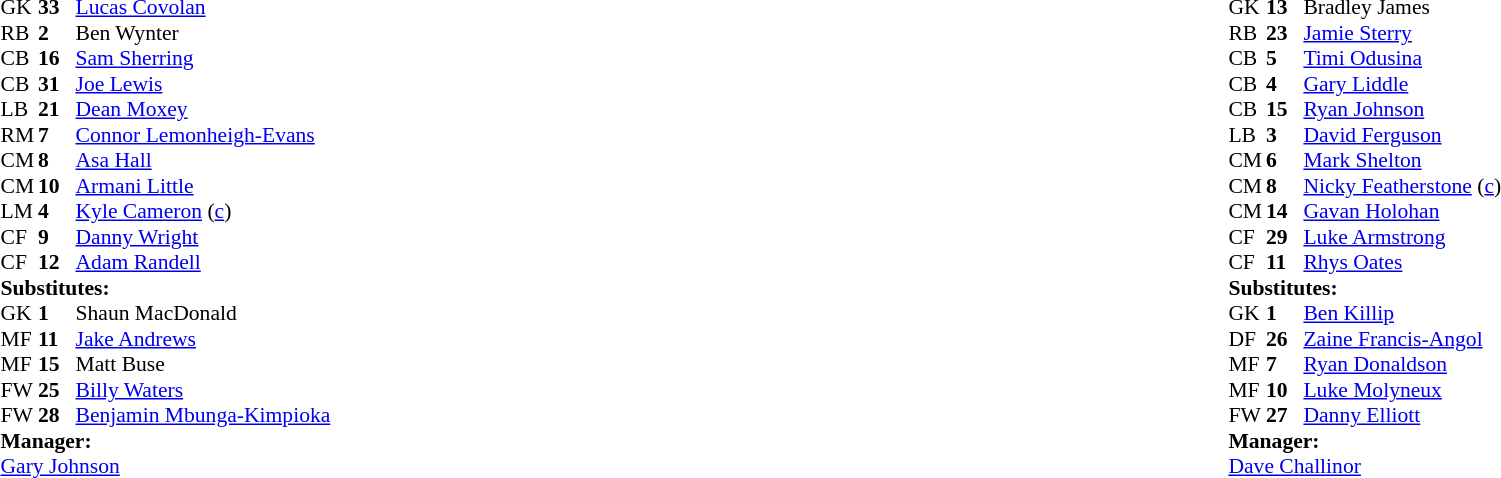<table style="width:100%">
<tr>
<td style="vertical-align:top; width:40%"><br><table style="font-size: 90%" cellspacing="0" cellpadding="0">
<tr>
<th width=25></th>
<th width=25></th>
</tr>
<tr>
<td>GK</td>
<td><strong>33</strong></td>
<td><a href='#'>Lucas Covolan</a></td>
</tr>
<tr>
<td>RB</td>
<td><strong>2</strong></td>
<td>Ben Wynter</td>
</tr>
<tr>
<td>CB</td>
<td><strong>16</strong></td>
<td><a href='#'>Sam Sherring</a></td>
</tr>
<tr>
<td>CB</td>
<td><strong>31</strong></td>
<td><a href='#'>Joe Lewis</a></td>
</tr>
<tr>
<td>LB</td>
<td><strong>21</strong></td>
<td><a href='#'>Dean Moxey</a></td>
<td></td>
<td></td>
</tr>
<tr>
<td>RM</td>
<td><strong>7</strong></td>
<td><a href='#'>Connor Lemonheigh-Evans</a></td>
</tr>
<tr>
<td>CM</td>
<td><strong>8</strong></td>
<td><a href='#'>Asa Hall</a></td>
</tr>
<tr>
<td>CM</td>
<td><strong>10</strong></td>
<td><a href='#'>Armani Little</a></td>
</tr>
<tr>
<td>LM</td>
<td><strong>4</strong></td>
<td><a href='#'>Kyle Cameron</a> (<a href='#'>c</a>)</td>
<td></td>
<td></td>
</tr>
<tr>
<td>CF</td>
<td><strong>9</strong></td>
<td><a href='#'>Danny Wright</a></td>
</tr>
<tr>
<td>CF</td>
<td><strong>12</strong></td>
<td><a href='#'>Adam Randell</a></td>
<td></td>
<td></td>
</tr>
<tr>
<td colspan="3"><strong>Substitutes:</strong></td>
</tr>
<tr>
<td>GK</td>
<td><strong>1</strong></td>
<td>Shaun MacDonald</td>
</tr>
<tr>
<td>MF</td>
<td><strong>11</strong></td>
<td><a href='#'>Jake Andrews</a></td>
<td></td>
<td> </td>
</tr>
<tr>
<td>MF</td>
<td><strong>15</strong></td>
<td>Matt Buse</td>
<td></td>
<td></td>
</tr>
<tr>
<td>FW</td>
<td><strong>25</strong></td>
<td><a href='#'>Billy Waters</a></td>
<td></td>
<td></td>
</tr>
<tr>
<td>FW</td>
<td><strong>28</strong></td>
<td><a href='#'>Benjamin Mbunga-Kimpioka</a></td>
<td></td>
<td></td>
</tr>
<tr>
<td colspan="3"><strong>Manager:</strong></td>
</tr>
<tr>
<td colspan="4"><a href='#'>Gary Johnson</a></td>
</tr>
</table>
</td>
<td style="vertical-align:top; width:50%"><br><table cellspacing="0" cellpadding="0" style="font-size:90%; margin:auto;">
<tr>
<th width=25></th>
<th width=25></th>
</tr>
<tr>
<td>GK</td>
<td><strong>13</strong></td>
<td>Bradley James</td>
</tr>
<tr>
<td>RB</td>
<td><strong>23</strong></td>
<td><a href='#'>Jamie Sterry</a></td>
</tr>
<tr>
<td>CB</td>
<td><strong>5</strong></td>
<td><a href='#'>Timi Odusina</a></td>
<td></td>
<td></td>
</tr>
<tr>
<td>CB</td>
<td><strong>4</strong></td>
<td><a href='#'>Gary Liddle</a></td>
</tr>
<tr>
<td>CB</td>
<td><strong>15</strong></td>
<td><a href='#'>Ryan Johnson</a></td>
</tr>
<tr>
<td>LB</td>
<td><strong>3</strong></td>
<td><a href='#'>David Ferguson</a></td>
<td></td>
<td></td>
</tr>
<tr>
<td>CM</td>
<td><strong>6</strong></td>
<td><a href='#'>Mark Shelton</a></td>
</tr>
<tr>
<td>CM</td>
<td><strong>8</strong></td>
<td><a href='#'>Nicky Featherstone</a> (<a href='#'>c</a>)</td>
</tr>
<tr>
<td>CM</td>
<td><strong>14</strong></td>
<td><a href='#'>Gavan Holohan</a></td>
<td></td>
<td></td>
</tr>
<tr>
<td>CF</td>
<td><strong>29</strong></td>
<td><a href='#'>Luke Armstrong</a></td>
</tr>
<tr>
<td>CF</td>
<td><strong>11</strong></td>
<td><a href='#'>Rhys Oates</a></td>
<td></td>
<td></td>
</tr>
<tr>
<td colspan="3"><strong>Substitutes:</strong></td>
</tr>
<tr>
<td>GK</td>
<td><strong>1</strong></td>
<td><a href='#'>Ben Killip</a></td>
</tr>
<tr>
<td>DF</td>
<td><strong>26</strong></td>
<td><a href='#'>Zaine Francis-Angol</a></td>
<td></td>
<td></td>
</tr>
<tr>
<td>MF</td>
<td><strong>7</strong></td>
<td><a href='#'>Ryan Donaldson</a></td>
<td></td>
<td></td>
</tr>
<tr>
<td>MF</td>
<td><strong>10</strong></td>
<td><a href='#'>Luke Molyneux</a></td>
<td></td>
<td></td>
</tr>
<tr>
<td>FW</td>
<td><strong>27</strong></td>
<td><a href='#'>Danny Elliott</a></td>
<td></td>
<td></td>
</tr>
<tr>
<td colspan=3><strong>Manager:</strong></td>
</tr>
<tr>
<td colspan=4><a href='#'>Dave Challinor</a></td>
</tr>
</table>
</td>
</tr>
</table>
